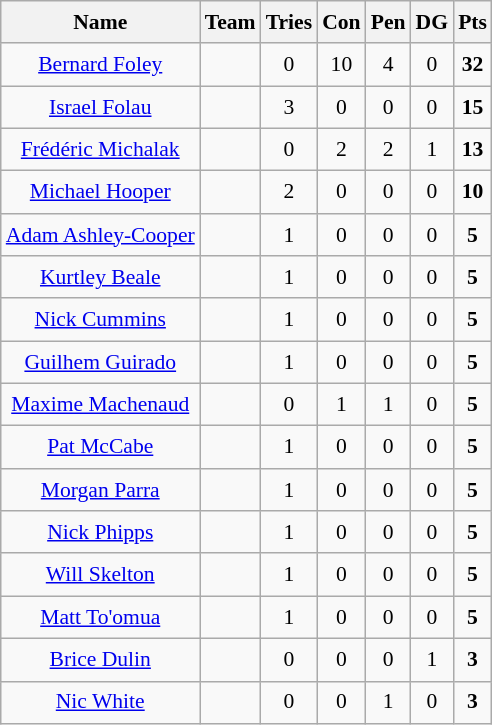<table class="wikitable" style="font-size:90%;border:0;text-align:center;line-height:150%">
<tr>
<th>Name</th>
<th>Team</th>
<th>Tries</th>
<th>Con</th>
<th>Pen</th>
<th>DG</th>
<th>Pts</th>
</tr>
<tr>
<td><a href='#'>Bernard Foley</a></td>
<td></td>
<td>0</td>
<td>10</td>
<td>4</td>
<td>0</td>
<td><strong>32</strong></td>
</tr>
<tr>
<td><a href='#'>Israel Folau</a></td>
<td></td>
<td>3</td>
<td>0</td>
<td>0</td>
<td>0</td>
<td><strong>15</strong></td>
</tr>
<tr>
<td><a href='#'>Frédéric Michalak</a></td>
<td></td>
<td>0</td>
<td>2</td>
<td>2</td>
<td>1</td>
<td><strong>13</strong></td>
</tr>
<tr>
<td><a href='#'>Michael Hooper</a></td>
<td></td>
<td>2</td>
<td>0</td>
<td>0</td>
<td>0</td>
<td><strong>10</strong></td>
</tr>
<tr>
<td><a href='#'>Adam Ashley-Cooper</a></td>
<td></td>
<td>1</td>
<td>0</td>
<td>0</td>
<td>0</td>
<td><strong>5</strong></td>
</tr>
<tr>
<td><a href='#'>Kurtley Beale</a></td>
<td></td>
<td>1</td>
<td>0</td>
<td>0</td>
<td>0</td>
<td><strong>5</strong></td>
</tr>
<tr>
<td><a href='#'>Nick Cummins</a></td>
<td></td>
<td>1</td>
<td>0</td>
<td>0</td>
<td>0</td>
<td><strong>5</strong></td>
</tr>
<tr>
<td><a href='#'>Guilhem Guirado</a></td>
<td></td>
<td>1</td>
<td>0</td>
<td>0</td>
<td>0</td>
<td><strong>5</strong></td>
</tr>
<tr>
<td><a href='#'>Maxime Machenaud</a></td>
<td></td>
<td>0</td>
<td>1</td>
<td>1</td>
<td>0</td>
<td><strong>5</strong></td>
</tr>
<tr>
<td><a href='#'>Pat McCabe</a></td>
<td></td>
<td>1</td>
<td>0</td>
<td>0</td>
<td>0</td>
<td><strong>5</strong></td>
</tr>
<tr>
<td><a href='#'>Morgan Parra</a></td>
<td></td>
<td>1</td>
<td>0</td>
<td>0</td>
<td>0</td>
<td><strong>5</strong></td>
</tr>
<tr>
<td><a href='#'>Nick Phipps</a></td>
<td></td>
<td>1</td>
<td>0</td>
<td>0</td>
<td>0</td>
<td><strong>5</strong></td>
</tr>
<tr>
<td><a href='#'>Will Skelton</a></td>
<td></td>
<td>1</td>
<td>0</td>
<td>0</td>
<td>0</td>
<td><strong>5</strong></td>
</tr>
<tr>
<td><a href='#'>Matt To'omua</a></td>
<td></td>
<td>1</td>
<td>0</td>
<td>0</td>
<td>0</td>
<td><strong>5</strong></td>
</tr>
<tr>
<td><a href='#'>Brice Dulin</a></td>
<td></td>
<td>0</td>
<td>0</td>
<td>0</td>
<td>1</td>
<td><strong>3</strong></td>
</tr>
<tr>
<td><a href='#'>Nic White</a></td>
<td></td>
<td>0</td>
<td>0</td>
<td>1</td>
<td>0</td>
<td><strong>3</strong></td>
</tr>
</table>
